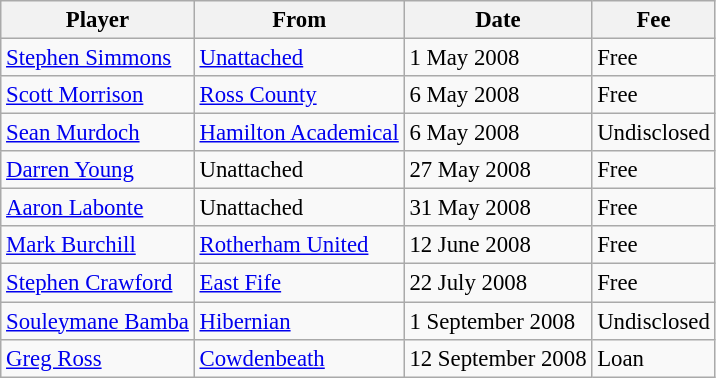<table class="wikitable sortable" style="font-size:95%">
<tr>
<th>Player</th>
<th>From</th>
<th>Date</th>
<th>Fee</th>
</tr>
<tr>
<td> <a href='#'>Stephen Simmons</a></td>
<td><a href='#'>Unattached</a></td>
<td>1 May 2008</td>
<td>Free</td>
</tr>
<tr>
<td> <a href='#'>Scott Morrison</a></td>
<td><a href='#'>Ross County</a></td>
<td>6 May 2008</td>
<td>Free</td>
</tr>
<tr>
<td> <a href='#'>Sean Murdoch</a></td>
<td><a href='#'>Hamilton Academical</a></td>
<td>6 May 2008</td>
<td>Undisclosed</td>
</tr>
<tr>
<td> <a href='#'>Darren Young</a></td>
<td>Unattached</td>
<td>27 May 2008</td>
<td>Free</td>
</tr>
<tr>
<td> <a href='#'>Aaron Labonte</a></td>
<td>Unattached</td>
<td>31 May 2008</td>
<td>Free</td>
</tr>
<tr>
<td> <a href='#'>Mark Burchill</a></td>
<td><a href='#'>Rotherham United</a></td>
<td>12 June 2008</td>
<td>Free</td>
</tr>
<tr>
<td> <a href='#'>Stephen Crawford</a></td>
<td><a href='#'>East Fife</a></td>
<td>22 July 2008</td>
<td>Free</td>
</tr>
<tr>
<td> <a href='#'>Souleymane Bamba</a></td>
<td><a href='#'>Hibernian</a></td>
<td>1 September 2008</td>
<td>Undisclosed</td>
</tr>
<tr>
<td> <a href='#'>Greg Ross</a></td>
<td><a href='#'>Cowdenbeath</a></td>
<td>12 September 2008</td>
<td>Loan</td>
</tr>
</table>
